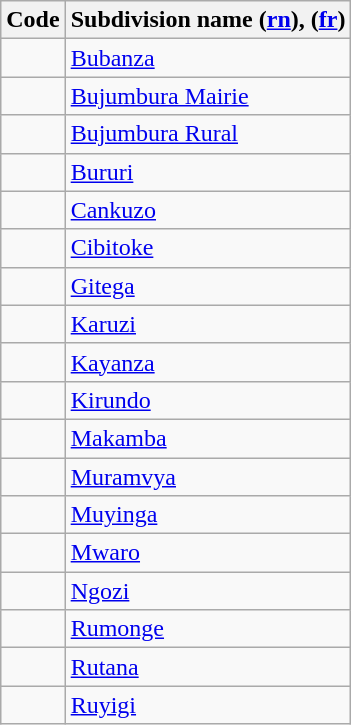<table class="wikitable sortable">
<tr>
<th>Code</th>
<th>Subdivision name (<a href='#'>rn</a>), (<a href='#'>fr</a>)</th>
</tr>
<tr>
<td></td>
<td><a href='#'>Bubanza</a></td>
</tr>
<tr>
<td></td>
<td><a href='#'>Bujumbura Mairie</a></td>
</tr>
<tr>
<td></td>
<td><a href='#'>Bujumbura Rural</a></td>
</tr>
<tr>
<td></td>
<td><a href='#'>Bururi</a></td>
</tr>
<tr>
<td></td>
<td><a href='#'>Cankuzo</a></td>
</tr>
<tr>
<td></td>
<td><a href='#'>Cibitoke</a></td>
</tr>
<tr>
<td></td>
<td><a href='#'>Gitega</a></td>
</tr>
<tr>
<td></td>
<td><a href='#'>Karuzi</a></td>
</tr>
<tr>
<td></td>
<td><a href='#'>Kayanza</a></td>
</tr>
<tr>
<td></td>
<td><a href='#'>Kirundo</a></td>
</tr>
<tr>
<td></td>
<td><a href='#'>Makamba</a></td>
</tr>
<tr>
<td></td>
<td><a href='#'>Muramvya</a></td>
</tr>
<tr>
<td></td>
<td><a href='#'>Muyinga</a></td>
</tr>
<tr>
<td></td>
<td><a href='#'>Mwaro</a></td>
</tr>
<tr>
<td></td>
<td><a href='#'>Ngozi</a></td>
</tr>
<tr>
<td></td>
<td><a href='#'>Rumonge</a></td>
</tr>
<tr>
<td></td>
<td><a href='#'>Rutana</a></td>
</tr>
<tr>
<td></td>
<td><a href='#'>Ruyigi</a></td>
</tr>
</table>
